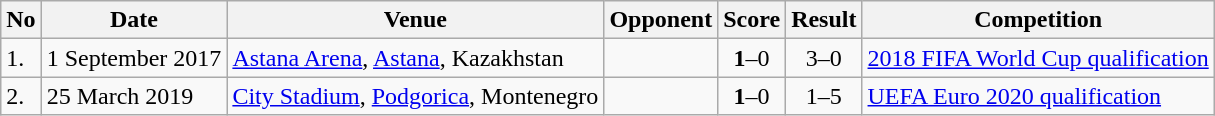<table class="wikitable" style="font-size:100%;">
<tr>
<th>No</th>
<th>Date</th>
<th>Venue</th>
<th>Opponent</th>
<th>Score</th>
<th>Result</th>
<th>Competition</th>
</tr>
<tr>
<td>1.</td>
<td>1 September 2017</td>
<td><a href='#'>Astana Arena</a>, <a href='#'>Astana</a>, Kazakhstan</td>
<td></td>
<td align=center><strong>1</strong>–0</td>
<td align=center>3–0</td>
<td><a href='#'>2018 FIFA World Cup qualification</a></td>
</tr>
<tr>
<td>2.</td>
<td>25 March 2019</td>
<td><a href='#'>City Stadium</a>, <a href='#'>Podgorica</a>, Montenegro</td>
<td></td>
<td align=center><strong>1</strong>–0</td>
<td align=center>1–5</td>
<td><a href='#'>UEFA Euro 2020 qualification</a></td>
</tr>
</table>
